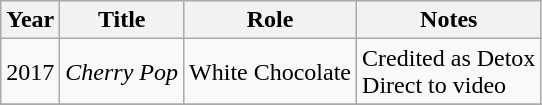<table class="wikitable sortable">
<tr>
<th>Year</th>
<th>Title</th>
<th>Role</th>
<th class="unsortable">Notes</th>
</tr>
<tr>
<td>2017</td>
<td><em>Cherry Pop</em></td>
<td>White Chocolate</td>
<td>Credited as Detox <br>Direct to video</td>
</tr>
<tr>
</tr>
</table>
